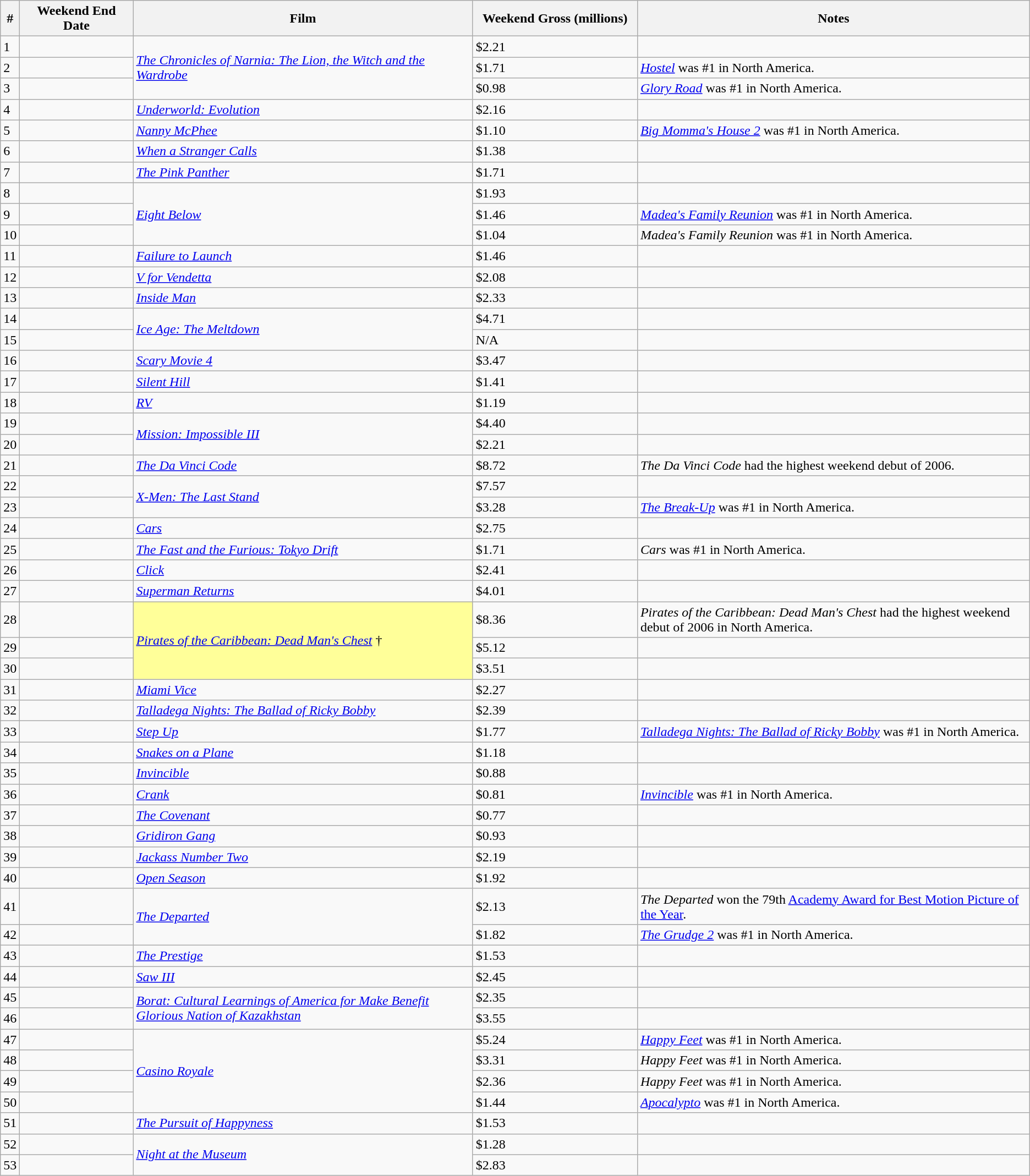<table class="wikitable sortable">
<tr>
<th abbr="Week">#</th>
<th abbr="Date" style="width:130px">Weekend End Date</th>
<th width="33%">Film</th>
<th width="16%">Weekend Gross (millions)</th>
<th>Notes</th>
</tr>
<tr>
<td>1</td>
<td></td>
<td rowspan="3"><em><a href='#'>The Chronicles of Narnia: The Lion, the Witch and the Wardrobe</a></em></td>
<td>$2.21</td>
<td></td>
</tr>
<tr>
<td>2</td>
<td></td>
<td>$1.71</td>
<td><em><a href='#'>Hostel</a></em> was #1 in North America.</td>
</tr>
<tr>
<td>3</td>
<td></td>
<td>$0.98</td>
<td><em><a href='#'>Glory Road</a></em> was #1 in North America.</td>
</tr>
<tr>
<td>4</td>
<td></td>
<td><em><a href='#'>Underworld: Evolution</a></em></td>
<td>$2.16</td>
<td></td>
</tr>
<tr>
<td>5</td>
<td></td>
<td><em><a href='#'>Nanny McPhee</a></em></td>
<td>$1.10</td>
<td><em><a href='#'>Big Momma's House 2</a></em> was #1 in North America.</td>
</tr>
<tr>
<td>6</td>
<td></td>
<td><em><a href='#'>When a Stranger Calls</a></em></td>
<td>$1.38</td>
<td></td>
</tr>
<tr>
<td>7</td>
<td></td>
<td><em><a href='#'>The Pink Panther</a></em></td>
<td>$1.71</td>
<td></td>
</tr>
<tr>
<td>8</td>
<td></td>
<td rowspan="3"><em><a href='#'>Eight Below</a></em></td>
<td>$1.93</td>
<td></td>
</tr>
<tr>
<td>9</td>
<td></td>
<td>$1.46</td>
<td><em><a href='#'>Madea's Family Reunion</a></em> was #1 in North America.</td>
</tr>
<tr>
<td>10</td>
<td></td>
<td>$1.04</td>
<td><em>Madea's Family Reunion</em> was #1 in North America.</td>
</tr>
<tr>
<td>11</td>
<td></td>
<td><em><a href='#'>Failure to Launch</a></em></td>
<td>$1.46</td>
<td></td>
</tr>
<tr>
<td>12</td>
<td></td>
<td><em><a href='#'>V for Vendetta</a></em></td>
<td>$2.08</td>
<td></td>
</tr>
<tr>
<td>13</td>
<td></td>
<td><em><a href='#'>Inside Man</a></em></td>
<td>$2.33</td>
<td></td>
</tr>
<tr>
<td>14</td>
<td></td>
<td rowspan="2"><em><a href='#'>Ice Age: The Meltdown</a></em></td>
<td>$4.71</td>
<td></td>
</tr>
<tr>
<td>15</td>
<td></td>
<td>N/A</td>
<td></td>
</tr>
<tr>
<td>16</td>
<td></td>
<td><em><a href='#'>Scary Movie 4</a></em></td>
<td>$3.47</td>
<td></td>
</tr>
<tr>
<td>17</td>
<td></td>
<td><em><a href='#'>Silent Hill</a></em></td>
<td>$1.41</td>
<td></td>
</tr>
<tr>
<td>18</td>
<td></td>
<td><em><a href='#'>RV</a></em></td>
<td>$1.19</td>
<td></td>
</tr>
<tr>
<td>19</td>
<td></td>
<td rowspan="2"><em><a href='#'>Mission: Impossible III</a></em></td>
<td>$4.40</td>
<td></td>
</tr>
<tr>
<td>20</td>
<td></td>
<td>$2.21</td>
<td></td>
</tr>
<tr>
<td>21</td>
<td></td>
<td><em><a href='#'>The Da Vinci Code</a></em></td>
<td>$8.72</td>
<td><em>The Da Vinci Code</em> had the highest weekend debut of 2006.</td>
</tr>
<tr>
<td>22</td>
<td></td>
<td rowspan="2"><em><a href='#'>X-Men: The Last Stand</a></em></td>
<td>$7.57</td>
<td></td>
</tr>
<tr>
<td>23</td>
<td></td>
<td>$3.28</td>
<td><em><a href='#'>The Break-Up</a></em> was #1 in North America.</td>
</tr>
<tr>
<td>24</td>
<td></td>
<td><em><a href='#'>Cars</a></em></td>
<td>$2.75</td>
<td></td>
</tr>
<tr>
<td>25</td>
<td></td>
<td><em><a href='#'>The Fast and the Furious: Tokyo Drift</a></em></td>
<td>$1.71</td>
<td><em>Cars</em> was #1 in North America.</td>
</tr>
<tr>
<td>26</td>
<td></td>
<td><em><a href='#'>Click</a></em></td>
<td>$2.41</td>
<td></td>
</tr>
<tr>
<td>27</td>
<td></td>
<td><em><a href='#'>Superman Returns</a></em></td>
<td>$4.01</td>
<td></td>
</tr>
<tr>
<td>28</td>
<td></td>
<td rowspan="3" style="background-color:#FFFF99"><em><a href='#'>Pirates of the Caribbean: Dead Man's Chest</a></em> †</td>
<td>$8.36</td>
<td><em>Pirates of the Caribbean: Dead Man's Chest</em> had the highest weekend debut of 2006 in North America.</td>
</tr>
<tr>
<td>29</td>
<td></td>
<td>$5.12</td>
<td></td>
</tr>
<tr>
<td>30</td>
<td></td>
<td>$3.51</td>
<td></td>
</tr>
<tr>
<td>31</td>
<td></td>
<td><em><a href='#'>Miami Vice</a></em></td>
<td>$2.27</td>
<td></td>
</tr>
<tr>
<td>32</td>
<td></td>
<td><em><a href='#'>Talladega Nights: The Ballad of Ricky Bobby</a></em></td>
<td>$2.39</td>
<td></td>
</tr>
<tr>
<td>33</td>
<td></td>
<td><em><a href='#'>Step Up</a></em></td>
<td>$1.77</td>
<td><em><a href='#'>Talladega Nights: The Ballad of Ricky Bobby</a></em> was #1 in North America.</td>
</tr>
<tr>
<td>34</td>
<td></td>
<td><em><a href='#'>Snakes on a Plane</a></em></td>
<td>$1.18</td>
<td></td>
</tr>
<tr>
<td>35</td>
<td></td>
<td><em><a href='#'>Invincible</a></em></td>
<td>$0.88</td>
<td></td>
</tr>
<tr>
<td>36</td>
<td></td>
<td><em><a href='#'>Crank</a></em></td>
<td>$0.81</td>
<td><em><a href='#'>Invincible</a></em> was #1 in North America.</td>
</tr>
<tr>
<td>37</td>
<td></td>
<td><em><a href='#'>The Covenant</a></em></td>
<td>$0.77</td>
<td></td>
</tr>
<tr>
<td>38</td>
<td></td>
<td><em><a href='#'>Gridiron Gang</a></em></td>
<td>$0.93</td>
<td></td>
</tr>
<tr>
<td>39</td>
<td></td>
<td><em><a href='#'>Jackass Number Two</a></em></td>
<td>$2.19</td>
<td></td>
</tr>
<tr>
<td>40</td>
<td></td>
<td><em><a href='#'>Open Season</a></em></td>
<td>$1.92</td>
<td></td>
</tr>
<tr>
<td>41</td>
<td></td>
<td rowspan="2"><em><a href='#'>The Departed</a></em></td>
<td>$2.13</td>
<td><em>The Departed</em> won the 79th <a href='#'>Academy Award for Best Motion Picture of the Year</a>.</td>
</tr>
<tr>
<td>42</td>
<td></td>
<td>$1.82</td>
<td><em><a href='#'>The Grudge 2</a></em> was #1 in North America.</td>
</tr>
<tr>
<td>43</td>
<td></td>
<td><em><a href='#'>The Prestige</a></em></td>
<td>$1.53</td>
<td></td>
</tr>
<tr>
<td>44</td>
<td></td>
<td><em><a href='#'>Saw III</a></em></td>
<td>$2.45</td>
<td></td>
</tr>
<tr>
<td>45</td>
<td></td>
<td rowspan="2"><em><a href='#'>Borat: Cultural Learnings of America for Make Benefit Glorious Nation of Kazakhstan</a></em></td>
<td>$2.35</td>
<td></td>
</tr>
<tr>
<td>46</td>
<td></td>
<td>$3.55</td>
<td></td>
</tr>
<tr>
<td>47</td>
<td></td>
<td rowspan="4"><em><a href='#'>Casino Royale</a></em></td>
<td>$5.24</td>
<td><em><a href='#'>Happy Feet</a></em> was #1 in North America.</td>
</tr>
<tr>
<td>48</td>
<td></td>
<td>$3.31</td>
<td><em>Happy Feet</em> was #1 in North America.</td>
</tr>
<tr>
<td>49</td>
<td></td>
<td>$2.36</td>
<td><em>Happy Feet</em> was #1 in North America.</td>
</tr>
<tr>
<td>50</td>
<td></td>
<td>$1.44</td>
<td><em><a href='#'>Apocalypto</a></em> was #1 in North America.</td>
</tr>
<tr>
<td>51</td>
<td></td>
<td><em><a href='#'>The Pursuit of Happyness</a></em></td>
<td>$1.53</td>
<td></td>
</tr>
<tr>
<td>52</td>
<td></td>
<td rowspan="2"><em><a href='#'>Night at the Museum</a></em></td>
<td>$1.28</td>
<td></td>
</tr>
<tr>
<td>53</td>
<td></td>
<td>$2.83</td>
<td></td>
</tr>
</table>
